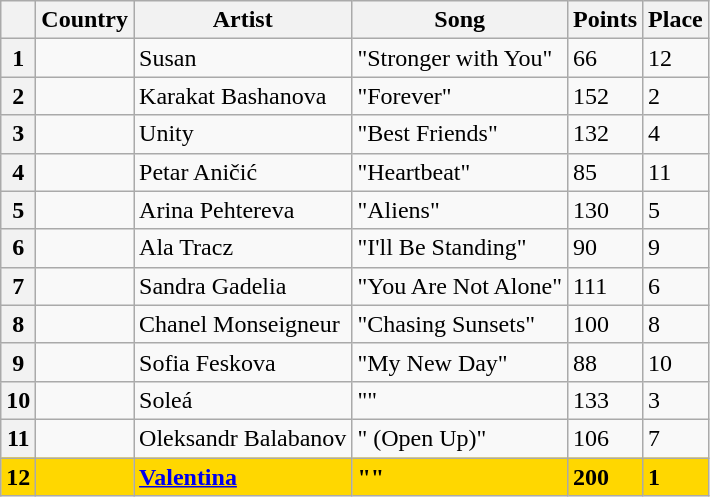<table class="sortable wikitable plainrowheaders">
<tr>
<th scope="col"></th>
<th scope="col">Country</th>
<th scope="col">Artist</th>
<th scope="col">Song</th>
<th scope="col">Points</th>
<th scope="col">Place</th>
</tr>
<tr>
<th scope="row" style="text-align:center;">1</th>
<td></td>
<td>Susan</td>
<td>"Stronger with You"</td>
<td>66</td>
<td>12</td>
</tr>
<tr>
<th scope="row" style="text-align:center;">2</th>
<td></td>
<td>Karakat Bashanova</td>
<td>"Forever"</td>
<td>152</td>
<td>2</td>
</tr>
<tr>
<th scope="row" style="text-align:center;">3</th>
<td></td>
<td>Unity</td>
<td>"Best Friends"</td>
<td>132</td>
<td>4</td>
</tr>
<tr>
<th scope="row" style="text-align:center;">4</th>
<td></td>
<td>Petar Aničić</td>
<td>"Heartbeat"</td>
<td>85</td>
<td>11</td>
</tr>
<tr>
<th scope="row" style="text-align:center;">5</th>
<td></td>
<td>Arina Pehtereva</td>
<td>"Aliens"</td>
<td>130</td>
<td>5</td>
</tr>
<tr>
<th scope="row" style="text-align:center;">6</th>
<td></td>
<td>Ala Tracz</td>
<td>"I'll Be Standing"</td>
<td>90</td>
<td>9</td>
</tr>
<tr>
<th scope="row" style="text-align:center;">7</th>
<td></td>
<td>Sandra Gadelia</td>
<td>"You Are Not Alone"</td>
<td>111</td>
<td>6</td>
</tr>
<tr>
<th scope="row" style="text-align:center;">8</th>
<td></td>
<td>Chanel Monseigneur</td>
<td>"Chasing Sunsets"</td>
<td>100</td>
<td>8</td>
</tr>
<tr>
<th scope="row" style="text-align:center;">9</th>
<td></td>
<td>Sofia Feskova</td>
<td>"My New Day"</td>
<td>88</td>
<td>10</td>
</tr>
<tr>
<th scope="row" style="text-align:center;">10</th>
<td></td>
<td>Soleá</td>
<td>""</td>
<td>133</td>
<td>3</td>
</tr>
<tr>
<th scope="row" style="text-align:center;">11</th>
<td></td>
<td>Oleksandr Balabanov</td>
<td>" (Open Up)"</td>
<td>106</td>
<td>7</td>
</tr>
<tr style="font-weight:bold; background:gold;">
<th scope="row" style="text-align:center; font-weight:bold; background:gold;">12</th>
<td></td>
<td><a href='#'>Valentina</a></td>
<td>""</td>
<td>200</td>
<td>1</td>
</tr>
</table>
